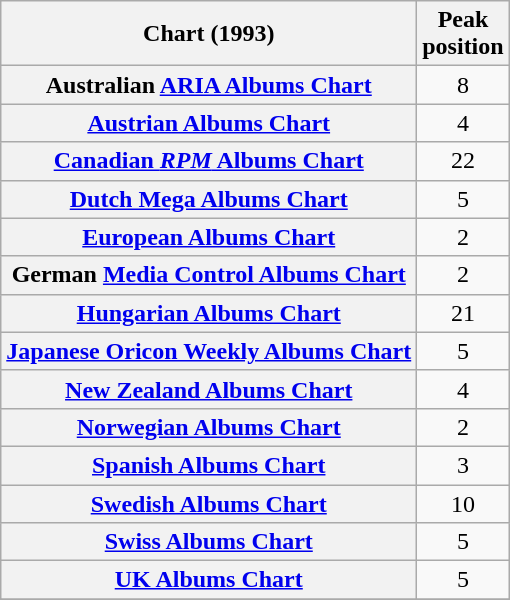<table class="wikitable sortable plainrowheaders" style="text-align:center;">
<tr>
<th scope="col">Chart (1993)</th>
<th scope="col">Peak<br>position</th>
</tr>
<tr>
<th scope="row">Australian <a href='#'>ARIA Albums Chart</a></th>
<td>8</td>
</tr>
<tr>
<th scope="row"><a href='#'>Austrian Albums Chart</a></th>
<td>4</td>
</tr>
<tr>
<th scope="row"><a href='#'>Canadian <em>RPM</em> Albums Chart</a></th>
<td>22</td>
</tr>
<tr>
<th scope="row"><a href='#'>Dutch Mega Albums Chart</a></th>
<td>5</td>
</tr>
<tr>
<th scope="row"><a href='#'>European Albums Chart</a></th>
<td>2</td>
</tr>
<tr>
<th scope="row">German <a href='#'>Media Control Albums Chart</a></th>
<td>2</td>
</tr>
<tr>
<th scope="row"><a href='#'>Hungarian Albums Chart</a></th>
<td>21</td>
</tr>
<tr>
<th scope="row"><a href='#'>Japanese Oricon Weekly Albums Chart</a></th>
<td>5</td>
</tr>
<tr>
<th scope="row"><a href='#'>New Zealand Albums Chart</a></th>
<td>4</td>
</tr>
<tr>
<th scope="row"><a href='#'>Norwegian Albums Chart</a></th>
<td>2</td>
</tr>
<tr>
<th scope="row"><a href='#'>Spanish Albums Chart</a></th>
<td>3</td>
</tr>
<tr>
<th scope="row"><a href='#'>Swedish Albums Chart</a></th>
<td>10</td>
</tr>
<tr>
<th scope="row"><a href='#'>Swiss Albums Chart</a></th>
<td>5</td>
</tr>
<tr>
<th scope="row"><a href='#'>UK Albums Chart</a></th>
<td>5</td>
</tr>
<tr>
</tr>
</table>
